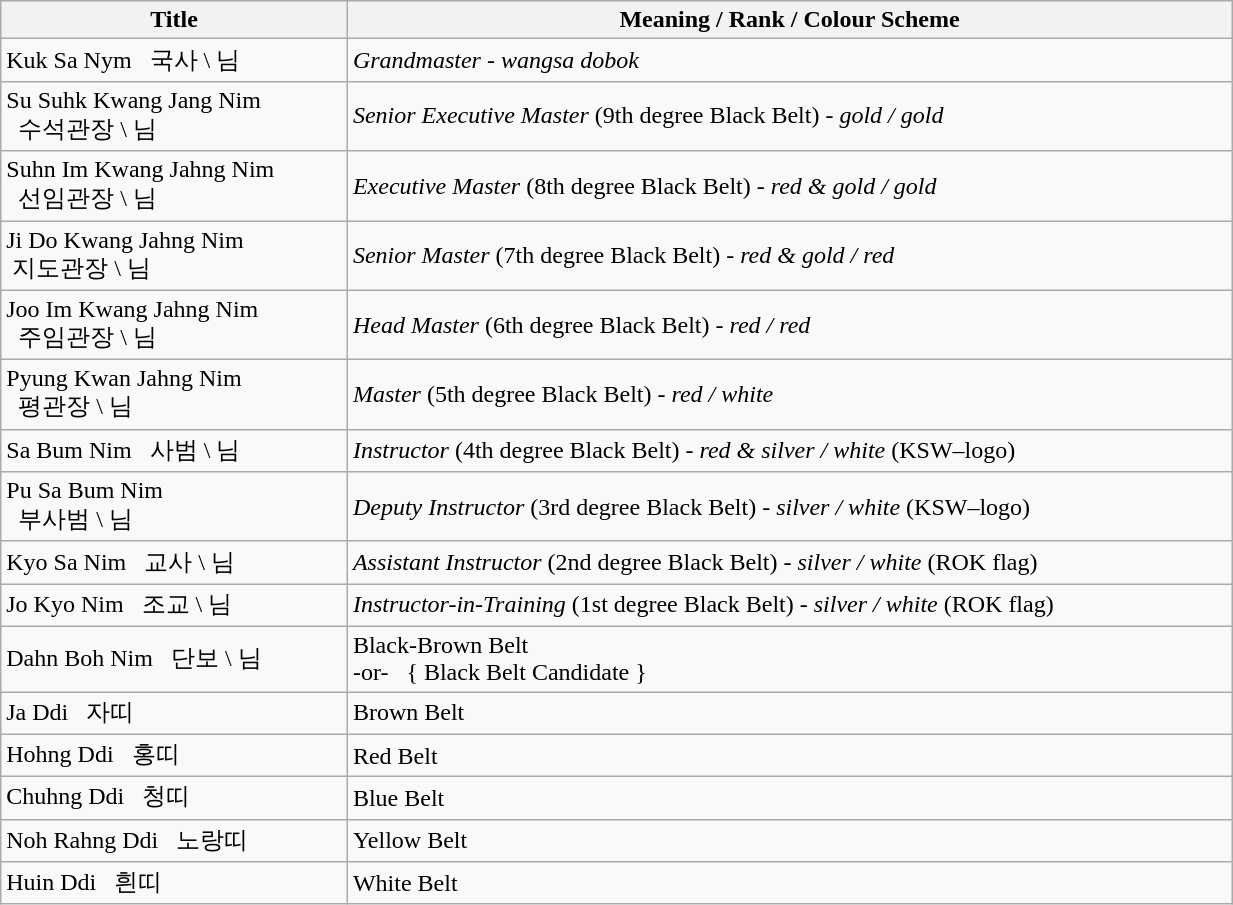<table class="wikitable" style="text-align: left; width: 65%; height: 200px;">
<tr>
<th>Title</th>
<th>  Meaning / Rank / Colour Scheme  </th>
</tr>
<tr>
<td>Kuk Sa Nym   국사 \ 님</td>
<td><em>Grandmaster</em> - <em>wangsa dobok</em></td>
</tr>
<tr>
<td>Su Suhk Kwang Jang Nim<br>  수석관장 \ 님</td>
<td><em>Senior Executive Master</em> (9th degree Black Belt) - <em>gold / gold</em></td>
</tr>
<tr>
<td>Suhn Im Kwang Jahng Nim<br>  선임관장 \ 님</td>
<td><em>Executive Master</em> (8th degree Black Belt) - <em>red & gold / gold</em></td>
</tr>
<tr>
<td>Ji Do Kwang Jahng Nim<br> 지도관장 \ 님</td>
<td><em>Senior Master</em> (7th degree Black Belt) - <em>red & gold / red</em></td>
</tr>
<tr>
<td>Joo Im Kwang Jahng Nim<br>  주임관장 \ 님</td>
<td><em>Head Master</em> (6th degree Black Belt) - <em>red / red</em></td>
</tr>
<tr>
<td>Pyung Kwan Jahng Nim<br>  평관장 \ 님</td>
<td><em>Master</em> (5th degree Black Belt) - <em>red / white</em></td>
</tr>
<tr>
<td>Sa Bum Nim   사범 \ 님</td>
<td><em>Instructor</em> (4th degree Black Belt) - <em>red & silver / white </em>(KSW–logo)</td>
</tr>
<tr>
<td>Pu Sa Bum Nim<br>  부사범 \ 님</td>
<td><em>Deputy Instructor</em> (3rd degree Black Belt) - <em>silver / white </em>(KSW–logo)</td>
</tr>
<tr>
<td>Kyo Sa Nim   교사 \ 님</td>
<td><em>Assistant Instructor</em> (2nd degree Black Belt) - <em>silver / white </em>(ROK flag)</td>
</tr>
<tr>
<td>Jo Kyo Nim   조교 \ 님</td>
<td><em>Instructor-in-Training</em> (1st degree Black Belt) - <em>silver / white </em>(ROK flag)</td>
</tr>
<tr>
<td>Dahn Boh Nim   단보 \ 님</td>
<td>Black-Brown Belt<br>-or-   { Black Belt Candidate }</td>
</tr>
<tr>
<td>Ja Ddi   자띠</td>
<td>Brown Belt</td>
</tr>
<tr>
<td>Hohng Ddi   홍띠</td>
<td>Red Belt</td>
</tr>
<tr>
<td>Chuhng Ddi   청띠</td>
<td>Blue Belt</td>
</tr>
<tr>
<td>Noh Rahng Ddi   노랑띠</td>
<td>Yellow Belt</td>
</tr>
<tr>
<td>Huin Ddi   흰띠</td>
<td>White Belt</td>
</tr>
</table>
